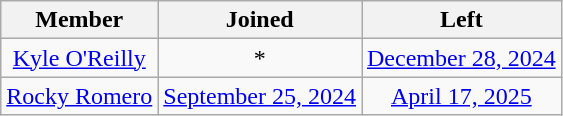<table class="wikitable sortable" style="text-align:center;">
<tr>
<th>Member</th>
<th>Joined</th>
<th>Left</th>
</tr>
<tr>
<td><a href='#'>Kyle O'Reilly</a></td>
<td>*</td>
<td><a href='#'>December 28, 2024</a></td>
</tr>
<tr>
<td><a href='#'>Rocky Romero</a></td>
<td><a href='#'>September 25, 2024</a></td>
<td><a href='#'>April 17, 2025</a></td>
</tr>
</table>
